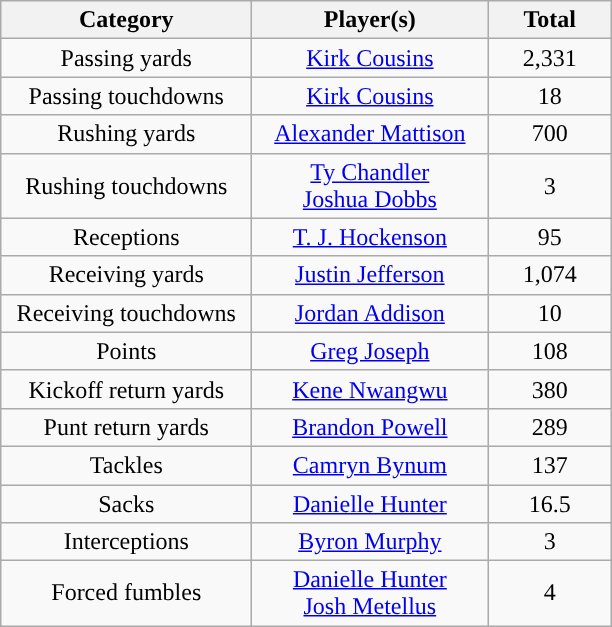<table class="wikitable" style="text-align:center">
<tr>
<th width="160">Category</th>
<th width="150">Player(s)</th>
<th width="75">Total</th>
</tr>
<tr>
<td>Passing yards</td>
<td><a href='#'>Kirk Cousins</a></td>
<td>2,331</td>
</tr>
<tr>
<td>Passing touchdowns</td>
<td><a href='#'>Kirk Cousins</a></td>
<td>18</td>
</tr>
<tr>
<td>Rushing yards</td>
<td><a href='#'>Alexander Mattison</a></td>
<td>700</td>
</tr>
<tr>
<td>Rushing touchdowns</td>
<td><a href='#'>Ty Chandler</a><br><a href='#'>Joshua Dobbs</a></td>
<td>3</td>
</tr>
<tr>
<td>Receptions</td>
<td><a href='#'>T. J. Hockenson</a></td>
<td>95</td>
</tr>
<tr>
<td>Receiving yards</td>
<td><a href='#'>Justin Jefferson</a></td>
<td>1,074</td>
</tr>
<tr>
<td>Receiving touchdowns</td>
<td><a href='#'>Jordan Addison</a></td>
<td>10</td>
</tr>
<tr>
<td>Points</td>
<td><a href='#'>Greg Joseph</a></td>
<td>108</td>
</tr>
<tr>
<td>Kickoff return yards</td>
<td><a href='#'>Kene Nwangwu</a></td>
<td>380</td>
</tr>
<tr>
<td>Punt return yards</td>
<td><a href='#'>Brandon Powell</a></td>
<td>289</td>
</tr>
<tr>
<td>Tackles</td>
<td><a href='#'>Camryn Bynum</a></td>
<td>137</td>
</tr>
<tr>
<td>Sacks</td>
<td><a href='#'>Danielle Hunter</a></td>
<td>16.5</td>
</tr>
<tr>
<td>Interceptions</td>
<td><a href='#'>Byron Murphy</a></td>
<td>3</td>
</tr>
<tr>
<td>Forced fumbles</td>
<td><a href='#'>Danielle Hunter</a><br><a href='#'>Josh Metellus</a></td>
<td>4</td>
</tr>
</table>
